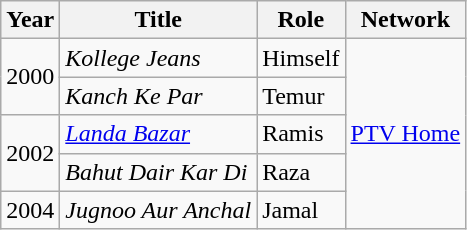<table class="wikitable">
<tr>
<th>Year</th>
<th>Title</th>
<th>Role</th>
<th>Network</th>
</tr>
<tr>
<td rowspan="2">2000</td>
<td><em>Kollege Jeans</em></td>
<td>Himself</td>
<td rowspan="5"><a href='#'>PTV Home</a></td>
</tr>
<tr>
<td><em>Kanch Ke Par</em></td>
<td>Temur</td>
</tr>
<tr>
<td rowspan="2">2002</td>
<td><em><a href='#'>Landa Bazar</a></em></td>
<td>Ramis</td>
</tr>
<tr>
<td><em>Bahut Dair Kar Di</em></td>
<td>Raza</td>
</tr>
<tr>
<td>2004</td>
<td><em>Jugnoo Aur Anchal</em></td>
<td>Jamal</td>
</tr>
</table>
